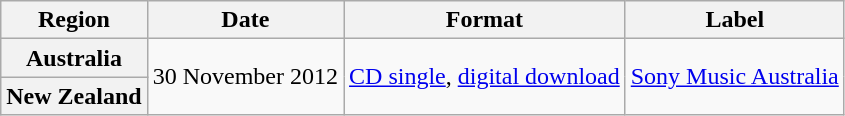<table class="wikitable plainrowheaders">
<tr>
<th scope="col">Region</th>
<th scope="col">Date</th>
<th scope="col">Format</th>
<th scope="col">Label</th>
</tr>
<tr>
<th scope="row">Australia</th>
<td rowspan="2">30 November 2012</td>
<td rowspan="2"><a href='#'>CD single</a>, <a href='#'>digital download</a></td>
<td rowspan="2"><a href='#'>Sony Music Australia</a></td>
</tr>
<tr>
<th scope="row">New Zealand</th>
</tr>
</table>
